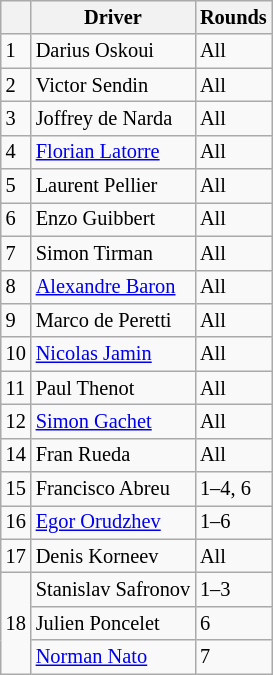<table class="wikitable" style="font-size: 85%;">
<tr>
<th></th>
<th>Driver</th>
<th>Rounds</th>
</tr>
<tr>
<td>1</td>
<td> Darius Oskoui</td>
<td>All</td>
</tr>
<tr>
<td>2</td>
<td> Victor Sendin</td>
<td>All</td>
</tr>
<tr>
<td>3</td>
<td> Joffrey de Narda</td>
<td>All</td>
</tr>
<tr>
<td>4</td>
<td> <a href='#'>Florian Latorre</a></td>
<td>All</td>
</tr>
<tr>
<td>5</td>
<td> Laurent Pellier</td>
<td>All</td>
</tr>
<tr>
<td>6</td>
<td> Enzo Guibbert</td>
<td>All</td>
</tr>
<tr>
<td>7</td>
<td> Simon Tirman</td>
<td>All</td>
</tr>
<tr>
<td>8</td>
<td> <a href='#'>Alexandre Baron</a></td>
<td>All</td>
</tr>
<tr>
<td>9</td>
<td> Marco de Peretti</td>
<td>All</td>
</tr>
<tr>
<td>10</td>
<td> <a href='#'>Nicolas Jamin</a></td>
<td>All</td>
</tr>
<tr>
<td>11</td>
<td> Paul Thenot</td>
<td>All</td>
</tr>
<tr>
<td>12</td>
<td> <a href='#'>Simon Gachet</a></td>
<td>All</td>
</tr>
<tr>
<td>14</td>
<td> Fran Rueda</td>
<td>All</td>
</tr>
<tr>
<td>15</td>
<td> Francisco Abreu</td>
<td>1–4, 6</td>
</tr>
<tr>
<td>16</td>
<td> <a href='#'>Egor Orudzhev</a></td>
<td>1–6</td>
</tr>
<tr>
<td>17</td>
<td> Denis Korneev</td>
<td>All</td>
</tr>
<tr>
<td rowspan=3>18</td>
<td> Stanislav Safronov</td>
<td>1–3</td>
</tr>
<tr>
<td> Julien Poncelet</td>
<td>6</td>
</tr>
<tr>
<td> <a href='#'>Norman Nato</a></td>
<td>7</td>
</tr>
</table>
